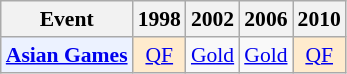<table class="wikitable" style="font-size: 90%; text-align:center">
<tr>
<th>Event</th>
<th>1998</th>
<th>2002</th>
<th>2006</th>
<th>2010</th>
</tr>
<tr>
<td bgcolor="#ECF2FF"; align="left"><strong><a href='#'>Asian Games</a></strong></td>
<td bgcolor=FFEBCD><a href='#'>QF</a></td>
<td> <a href='#'>Gold</a></td>
<td> <a href='#'>Gold</a></td>
<td bgcolor=FFEBCD><a href='#'>QF</a></td>
</tr>
</table>
